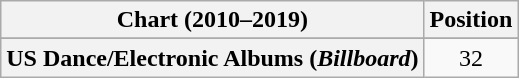<table class="wikitable sortable plainrowheaders" style="text-align:center">
<tr>
<th scope="col">Chart (2010–2019)</th>
<th scope="col">Position</th>
</tr>
<tr>
</tr>
<tr>
<th scope="row">US Dance/Electronic Albums (<em>Billboard</em>)</th>
<td>32</td>
</tr>
</table>
